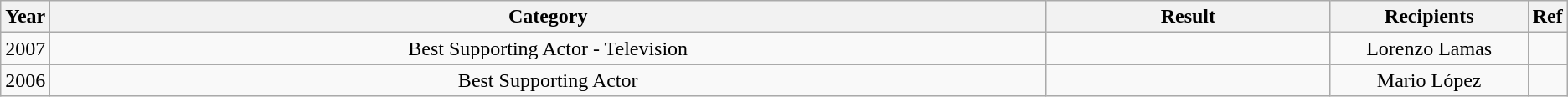<table class="wikitable" rowspan=2 style="text-align: center;">
<tr>
<th scope="col" style="width:1%;">Year</th>
<th scope="col" style="width:67%;">Category</th>
<th scope="col" style="width:19%;">Result</th>
<th scope="col" style="width:18%;">Recipients</th>
<th>Ref</th>
</tr>
<tr>
<td>2007</td>
<td>Best Supporting Actor - Television</td>
<td></td>
<td>Lorenzo Lamas</td>
<td></td>
</tr>
<tr>
<td>2006</td>
<td>Best Supporting Actor</td>
<td></td>
<td>Mario López</td>
<td></td>
</tr>
</table>
